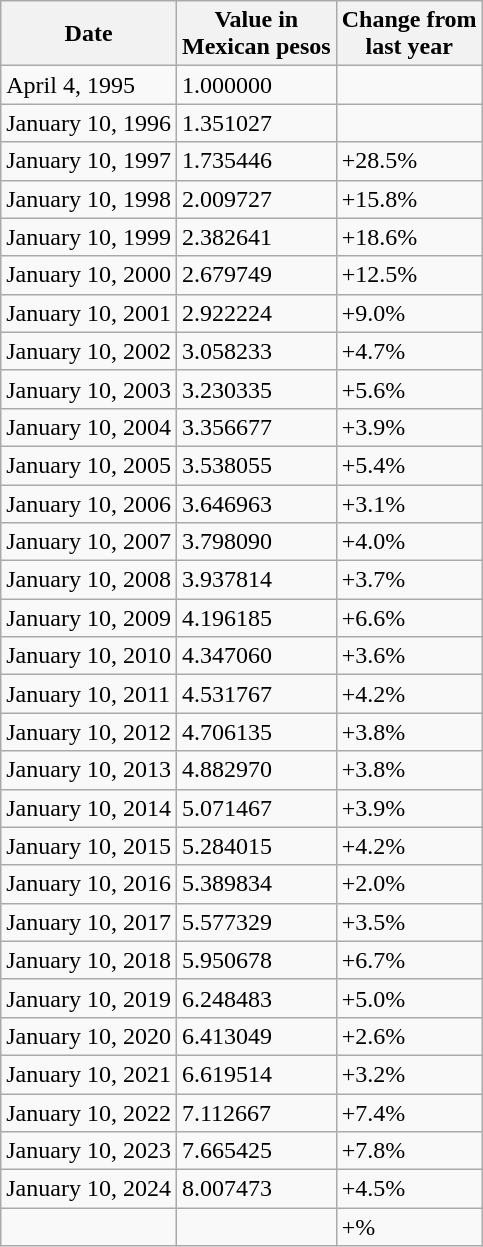<table class="wikitable">
<tr>
<th>Date</th>
<th>Value in<br>Mexican pesos</th>
<th>Change from<br>last year</th>
</tr>
<tr>
<td>April 4, 1995</td>
<td>1.000000</td>
<td></td>
</tr>
<tr>
<td>January 10, 1996</td>
<td>1.351027</td>
<td></td>
</tr>
<tr>
<td>January 10, 1997</td>
<td>1.735446</td>
<td>+28.5%</td>
</tr>
<tr>
<td>January 10, 1998</td>
<td>2.009727</td>
<td>+15.8%</td>
</tr>
<tr>
<td>January 10, 1999</td>
<td>2.382641</td>
<td>+18.6%</td>
</tr>
<tr>
<td>January 10, 2000</td>
<td>2.679749</td>
<td>+12.5%</td>
</tr>
<tr>
<td>January 10, 2001</td>
<td>2.922224</td>
<td>+9.0%</td>
</tr>
<tr>
<td>January 10, 2002</td>
<td>3.058233</td>
<td>+4.7%</td>
</tr>
<tr>
<td>January 10, 2003</td>
<td>3.230335</td>
<td>+5.6%</td>
</tr>
<tr>
<td>January 10, 2004</td>
<td>3.356677</td>
<td>+3.9%</td>
</tr>
<tr>
<td>January 10, 2005</td>
<td>3.538055</td>
<td>+5.4%</td>
</tr>
<tr>
<td>January 10, 2006</td>
<td>3.646963</td>
<td>+3.1%</td>
</tr>
<tr>
<td>January 10, 2007</td>
<td>3.798090</td>
<td>+4.0%</td>
</tr>
<tr>
<td>January 10, 2008</td>
<td>3.937814</td>
<td>+3.7%</td>
</tr>
<tr>
<td>January 10, 2009</td>
<td>4.196185</td>
<td>+6.6%</td>
</tr>
<tr>
<td>January 10, 2010</td>
<td>4.347060</td>
<td>+3.6%</td>
</tr>
<tr>
<td>January 10, 2011</td>
<td>4.531767</td>
<td>+4.2%</td>
</tr>
<tr>
<td>January 10, 2012</td>
<td>4.706135</td>
<td>+3.8%</td>
</tr>
<tr>
<td>January 10, 2013</td>
<td>4.882970</td>
<td>+3.8%</td>
</tr>
<tr>
<td>January 10, 2014</td>
<td>5.071467</td>
<td>+3.9%</td>
</tr>
<tr>
<td>January 10, 2015</td>
<td>5.284015</td>
<td>+4.2%</td>
</tr>
<tr>
<td>January 10, 2016</td>
<td>5.389834</td>
<td>+2.0%</td>
</tr>
<tr>
<td>January 10, 2017</td>
<td>5.577329</td>
<td>+3.5%</td>
</tr>
<tr>
<td>January 10, 2018</td>
<td>5.950678</td>
<td>+6.7%</td>
</tr>
<tr>
<td>January 10, 2019</td>
<td>6.248483</td>
<td>+5.0%</td>
</tr>
<tr>
<td>January 10, 2020</td>
<td>6.413049</td>
<td>+2.6%</td>
</tr>
<tr>
<td>January 10, 2021</td>
<td>6.619514</td>
<td>+3.2%</td>
</tr>
<tr>
<td>January 10, 2022</td>
<td>7.112667</td>
<td>+7.4%</td>
</tr>
<tr>
<td>January 10, 2023</td>
<td>7.665425</td>
<td>+7.8%</td>
</tr>
<tr>
<td>January 10, 2024</td>
<td>8.007473</td>
<td>+4.5%</td>
</tr>
<tr>
<td></td>
<td></td>
<td>+%</td>
</tr>
</table>
